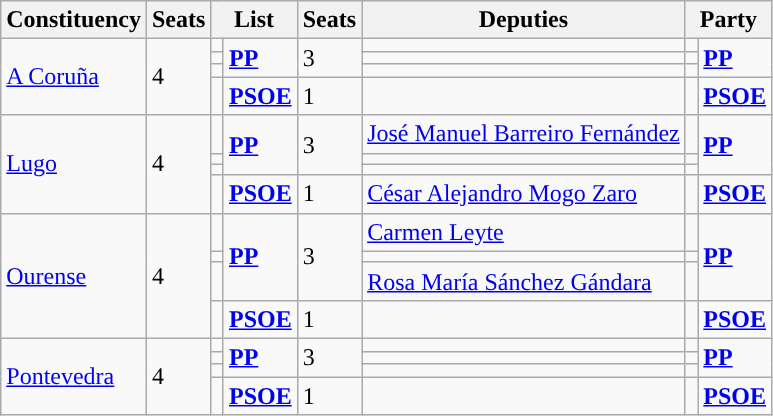<table class="wikitable sortable">
<tr>
<th>Constituency</th>
<th>Seats</th>
<th colspan="2">List</th>
<th>Seats</th>
<th>Deputies</th>
<th colspan="2">Party</th>
</tr>
<tr>
<td rowspan="4"><a href='#'>A Coruña</a></td>
<td rowspan="4">4</td>
<td></td>
<td rowspan="3"><strong><a href='#'>PP</a></strong></td>
<td rowspan="3">3</td>
<td></td>
<td></td>
<td rowspan="3"><strong><a href='#'>PP</a></strong></td>
</tr>
<tr>
<td></td>
<td></td>
<td></td>
</tr>
<tr>
<td></td>
<td></td>
<td></td>
</tr>
<tr>
<td width="1"></td>
<td><strong><a href='#'>PSOE</a></strong></td>
<td>1</td>
<td></td>
<td width="1"></td>
<td><strong><a href='#'>PSOE</a></strong></td>
</tr>
<tr>
<td rowspan="4"><a href='#'>Lugo</a></td>
<td rowspan="4">4</td>
<td></td>
<td rowspan="3"><strong><a href='#'>PP</a></strong></td>
<td rowspan="3">3</td>
<td><a href='#'>José Manuel Barreiro Fernández</a></td>
<td></td>
<td rowspan="3"><strong><a href='#'>PP</a></strong></td>
</tr>
<tr>
<td></td>
<td></td>
<td></td>
</tr>
<tr>
<td></td>
<td></td>
<td></td>
</tr>
<tr>
<td width="1"></td>
<td><strong><a href='#'>PSOE</a></strong></td>
<td>1</td>
<td><a href='#'>César Alejandro Mogo Zaro</a></td>
<td width="1"></td>
<td><strong><a href='#'>PSOE</a></strong></td>
</tr>
<tr>
<td rowspan="4"><a href='#'>Ourense</a></td>
<td rowspan="4">4</td>
<td></td>
<td rowspan="3"><strong><a href='#'>PP</a></strong></td>
<td rowspan="3">3</td>
<td><a href='#'>Carmen Leyte</a></td>
<td></td>
<td rowspan="3"><strong><a href='#'>PP</a></strong></td>
</tr>
<tr>
<td></td>
<td></td>
<td></td>
</tr>
<tr>
<td></td>
<td><a href='#'>Rosa María Sánchez Gándara</a></td>
<td></td>
</tr>
<tr>
<td width="1"></td>
<td><strong><a href='#'>PSOE</a></strong></td>
<td>1</td>
<td></td>
<td width="1"></td>
<td><strong><a href='#'>PSOE</a></strong></td>
</tr>
<tr>
<td rowspan="4"><a href='#'>Pontevedra</a></td>
<td rowspan="4">4</td>
<td></td>
<td rowspan="3"><strong><a href='#'>PP</a></strong></td>
<td rowspan="3">3</td>
<td></td>
<td></td>
<td rowspan="3"><strong><a href='#'>PP</a></strong></td>
</tr>
<tr>
<td></td>
<td></td>
<td></td>
</tr>
<tr>
<td></td>
<td></td>
<td></td>
</tr>
<tr>
<td width="1"></td>
<td><strong><a href='#'>PSOE</a></strong></td>
<td>1</td>
<td></td>
<td width="1"></td>
<td><strong><a href='#'>PSOE</a></strong></td>
</tr>
</table>
